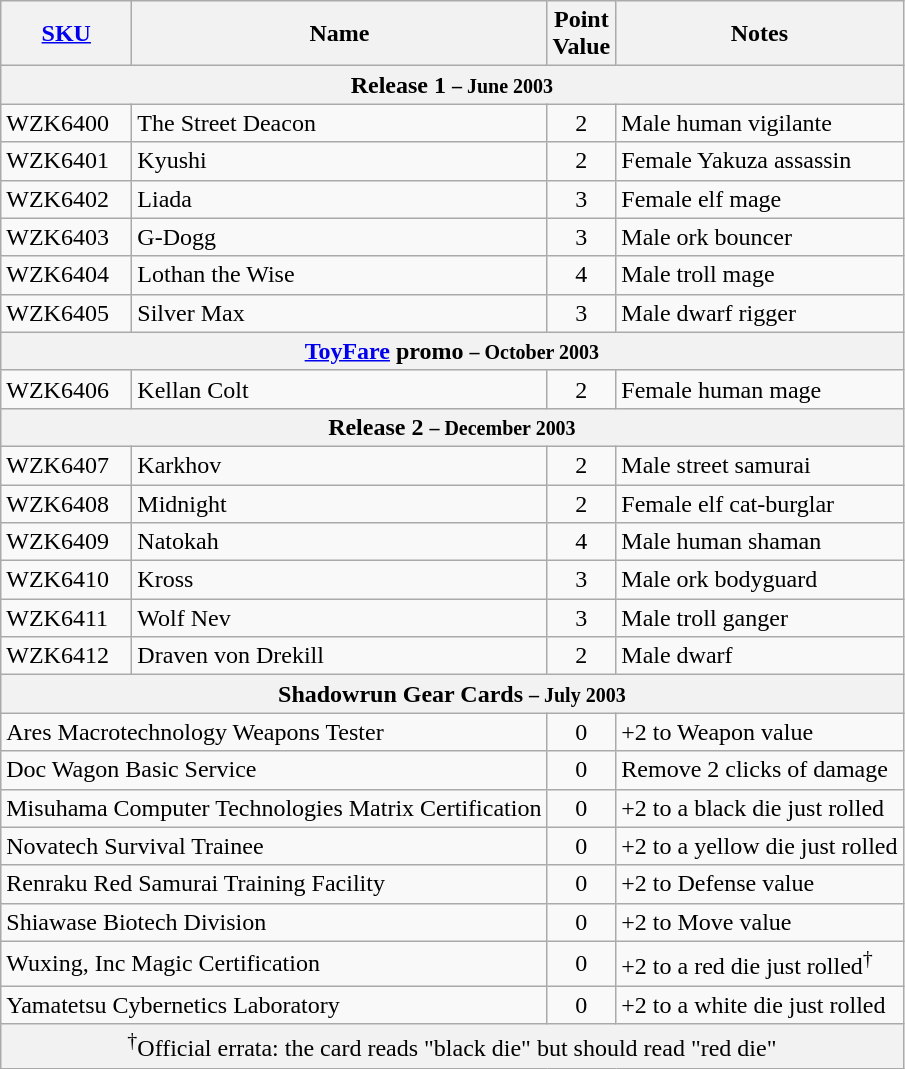<table class="wikitable">
<tr>
<th style="width: 5em;"><a href='#'>SKU</a></th>
<th>Name</th>
<th><span>Point<br>Value</span></th>
<th>Notes</th>
</tr>
<tr>
<th colspan="4">Release 1 <small>– June 2003</small></th>
</tr>
<tr>
<td>WZK6400</td>
<td>The Street Deacon</td>
<td align="center">2</td>
<td>Male human vigilante</td>
</tr>
<tr>
<td>WZK6401</td>
<td>Kyushi</td>
<td align="center">2</td>
<td>Female Yakuza assassin</td>
</tr>
<tr>
<td>WZK6402</td>
<td>Liada</td>
<td align="center">3</td>
<td>Female elf mage</td>
</tr>
<tr>
<td>WZK6403</td>
<td>G-Dogg</td>
<td align="center">3</td>
<td>Male ork bouncer</td>
</tr>
<tr>
<td>WZK6404</td>
<td>Lothan the Wise</td>
<td align="center">4</td>
<td>Male troll mage</td>
</tr>
<tr>
<td>WZK6405</td>
<td>Silver Max</td>
<td align="center">3</td>
<td>Male dwarf rigger</td>
</tr>
<tr>
<th colspan="4"><a href='#'>ToyFare</a> promo <small>– October 2003</small></th>
</tr>
<tr>
<td>WZK6406</td>
<td>Kellan Colt</td>
<td align="center">2</td>
<td>Female human mage</td>
</tr>
<tr>
<th colspan="4">Release 2 <small>– December 2003</small></th>
</tr>
<tr>
<td>WZK6407</td>
<td>Karkhov</td>
<td align="center">2</td>
<td>Male street samurai</td>
</tr>
<tr>
<td>WZK6408</td>
<td>Midnight</td>
<td align="center">2</td>
<td>Female elf cat-burglar</td>
</tr>
<tr>
<td>WZK6409</td>
<td>Natokah</td>
<td align="center">4</td>
<td>Male human shaman</td>
</tr>
<tr>
<td>WZK6410</td>
<td>Kross</td>
<td align="center">3</td>
<td>Male ork bodyguard</td>
</tr>
<tr>
<td>WZK6411</td>
<td>Wolf Nev</td>
<td align="center">3</td>
<td>Male troll ganger</td>
</tr>
<tr>
<td>WZK6412</td>
<td>Draven von Drekill</td>
<td align="center">2</td>
<td>Male dwarf</td>
</tr>
<tr>
<th colspan="4">Shadowrun Gear Cards <small>– July 2003</small></th>
</tr>
<tr>
<td colspan="2">Ares Macrotechnology Weapons Tester</td>
<td align="center">0</td>
<td>+2 to Weapon value</td>
</tr>
<tr>
<td colspan="2">Doc Wagon Basic Service</td>
<td align="center">0</td>
<td>Remove 2 clicks of damage</td>
</tr>
<tr>
<td colspan="2">Misuhama Computer Technologies Matrix Certification</td>
<td align="center">0</td>
<td>+2 to a black die just rolled</td>
</tr>
<tr>
<td colspan="2">Novatech Survival Trainee</td>
<td align="center">0</td>
<td>+2 to a yellow die just rolled</td>
</tr>
<tr>
<td colspan="2">Renraku Red Samurai Training Facility</td>
<td align="center">0</td>
<td>+2 to Defense value</td>
</tr>
<tr>
<td colspan="2">Shiawase Biotech Division</td>
<td align="center">0</td>
<td>+2 to Move value</td>
</tr>
<tr>
<td colspan="2">Wuxing, Inc Magic Certification</td>
<td align="center">0</td>
<td>+2 to a red die just rolled<sup>†</sup></td>
</tr>
<tr>
<td colspan="2">Yamatetsu Cybernetics Laboratory</td>
<td align="center">0</td>
<td>+2 to a white die just rolled</td>
</tr>
<tr>
<th colspan="4" style="font-weight: normal;"><sup>†</sup>Official errata: the card reads "black die" but should read "red die"</th>
</tr>
</table>
